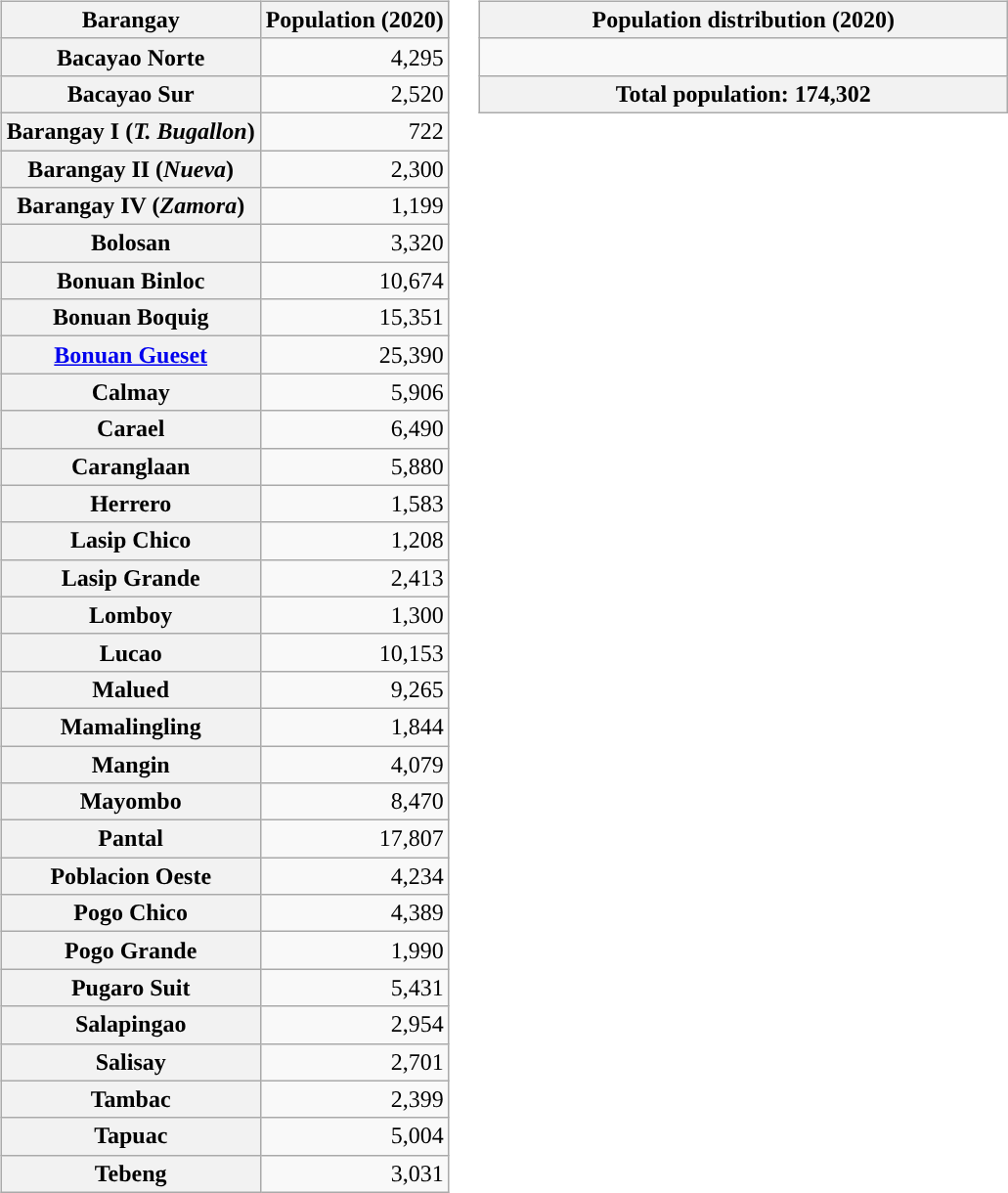<table>
<tr style="vertical-align:top;">
<td><br><table class="wikitable sortable plainrowheaders" style="text-align:right;">
<tr>
<th scope="col">Barangay</th>
<th scope="col">Population (2020)</th>
</tr>
<tr>
<th scope="row">Bacayao Norte</th>
<td>4,295</td>
</tr>
<tr>
<th scope="row">Bacayao Sur</th>
<td>2,520</td>
</tr>
<tr>
<th scope="row">Barangay I (<em>T. Bugallon</em>)</th>
<td>722</td>
</tr>
<tr>
<th scope="row">Barangay II (<em>Nueva</em>)</th>
<td>2,300</td>
</tr>
<tr>
<th scope="row">Barangay IV (<em>Zamora</em>)</th>
<td>1,199</td>
</tr>
<tr>
<th scope="row">Bolosan</th>
<td>3,320</td>
</tr>
<tr>
<th scope="row">Bonuan Binloc</th>
<td>10,674</td>
</tr>
<tr>
<th scope="row">Bonuan Boquig</th>
<td>15,351</td>
</tr>
<tr>
<th scope="row"><a href='#'>Bonuan Gueset</a></th>
<td>25,390</td>
</tr>
<tr>
<th scope="row">Calmay</th>
<td>5,906</td>
</tr>
<tr>
<th scope="row">Carael</th>
<td>6,490</td>
</tr>
<tr>
<th scope="row">Caranglaan</th>
<td>5,880</td>
</tr>
<tr>
<th scope="row">Herrero</th>
<td>1,583</td>
</tr>
<tr>
<th scope="row">Lasip Chico</th>
<td>1,208</td>
</tr>
<tr>
<th scope="row">Lasip Grande</th>
<td>2,413</td>
</tr>
<tr>
<th scope="row">Lomboy</th>
<td>1,300</td>
</tr>
<tr>
<th scope="row">Lucao</th>
<td>10,153</td>
</tr>
<tr>
<th scope="row">Malued</th>
<td>9,265</td>
</tr>
<tr>
<th scope="row">Mamalingling</th>
<td>1,844</td>
</tr>
<tr>
<th scope="row">Mangin</th>
<td>4,079</td>
</tr>
<tr>
<th scope="row">Mayombo</th>
<td>8,470</td>
</tr>
<tr>
<th scope="row">Pantal</th>
<td>17,807</td>
</tr>
<tr>
<th scope="row">Poblacion Oeste</th>
<td>4,234</td>
</tr>
<tr>
<th scope="row">Pogo Chico</th>
<td>4,389</td>
</tr>
<tr>
<th scope="row">Pogo Grande</th>
<td>1,990</td>
</tr>
<tr>
<th scope="row">Pugaro Suit</th>
<td>5,431</td>
</tr>
<tr>
<th scope="row">Salapingao</th>
<td>2,954</td>
</tr>
<tr>
<th scope="row">Salisay</th>
<td>2,701</td>
</tr>
<tr>
<th scope="row">Tambac</th>
<td>2,399</td>
</tr>
<tr>
<th scope="row">Tapuac</th>
<td>5,004</td>
</tr>
<tr>
<th scope="row">Tebeng</th>
<td>3,031</td>
</tr>
</table>
</td>
<td><br><table class="wikitable collapsible">
<tr>
<th scope="col" style="width:22em;">Population distribution (2020)</th>
</tr>
<tr>
<td><br></td>
</tr>
<tr>
<th>Total population: 174,302</th>
</tr>
</table>
</td>
</tr>
</table>
